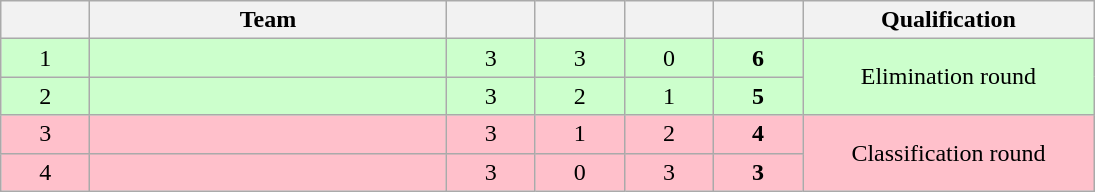<table class=wikitable style="text-align:center" width=730>
<tr>
<th width=5.5%></th>
<th width=22%>Team</th>
<th width=5.5%></th>
<th width=5.5%></th>
<th width=5.5%></th>
<th width=5.5%></th>
<th width=18%>Qualification</th>
</tr>
<tr bgcolor=ccffcc>
<td>1</td>
<td style="text-align:left"></td>
<td>3</td>
<td>3</td>
<td>0</td>
<td><strong>6</strong></td>
<td rowspan=2>Elimination round</td>
</tr>
<tr bgcolor=ccffcc>
<td>2</td>
<td style="text-align:left"></td>
<td>3</td>
<td>2</td>
<td>1</td>
<td><strong>5</strong></td>
</tr>
<tr bgcolor=pink>
<td>3</td>
<td style="text-align:left"></td>
<td>3</td>
<td>1</td>
<td>2</td>
<td><strong>4</strong></td>
<td rowspan=2>Classification round</td>
</tr>
<tr bgcolor=pink>
<td>4</td>
<td style="text-align:left"></td>
<td>3</td>
<td>0</td>
<td>3</td>
<td><strong>3</strong></td>
</tr>
</table>
